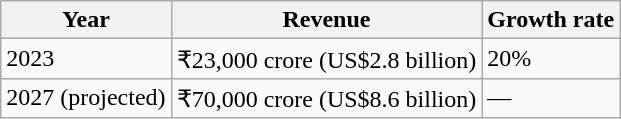<table class="wikitable">
<tr>
<th>Year</th>
<th>Revenue</th>
<th>Growth rate</th>
</tr>
<tr>
<td>2023</td>
<td>₹23,000 crore (US$2.8 billion)</td>
<td>20%</td>
</tr>
<tr>
<td>2027 (projected)</td>
<td>₹70,000 crore (US$8.6 billion)</td>
<td>—</td>
</tr>
</table>
